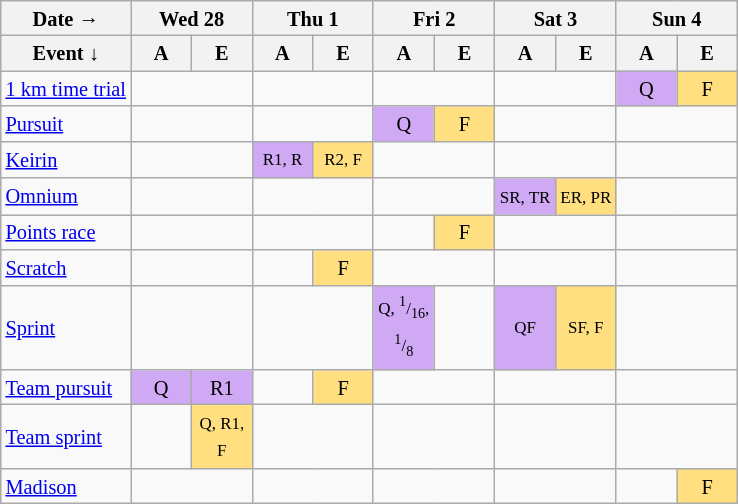<table class="wikitable" style="margin:0.5em auto; font-size:85%; line-height:1.25em;">
<tr style="text-align:center;">
<th>Date →</th>
<th colspan="2">Wed 28</th>
<th colspan="2">Thu 1</th>
<th colspan="2">Fri 2</th>
<th colspan="2">Sat 3</th>
<th colspan="2">Sun 4</th>
</tr>
<tr>
<th>Event ↓</th>
<th style="width:2.5em;">A</th>
<th style="width:2.5em;">E</th>
<th style="width:2.5em;">A</th>
<th style="width:2.5em;">E</th>
<th style="width:2.5em;">A</th>
<th style="width:2.5em;">E</th>
<th style="width:2.5em;">A</th>
<th style="width:2.5em;">E</th>
<th style="width:2.5em;">A</th>
<th style="width:2.5em;">E</th>
</tr>
<tr style="text-align:center;">
<td style="text-align:left;"><a href='#'>1 km time trial</a></td>
<td colspan="2"></td>
<td colspan="2"></td>
<td colspan="2"></td>
<td colspan="2"></td>
<td bgcolor="#D0A9F5">Q</td>
<td bgcolor="#FFDF80">F</td>
</tr>
<tr style="text-align:center;">
<td style="text-align:left;"><a href='#'>Pursuit</a></td>
<td colspan="2"></td>
<td colspan="2"></td>
<td bgcolor="#D0A9F5">Q</td>
<td bgcolor="#FFDF80">F</td>
<td colspan="2"></td>
<td colspan="2"></td>
</tr>
<tr style="text-align:center;">
<td style="text-align:left;"><a href='#'>Keirin</a></td>
<td colspan="2"></td>
<td bgcolor="#D0A9F5"><small>R1, R</small></td>
<td bgcolor="#FFDF80"><small>R2, F</small></td>
<td colspan="2"></td>
<td colspan="2"></td>
<td colspan="2"></td>
</tr>
<tr style="text-align:center;">
<td style="text-align:left;"><a href='#'>Omnium</a></td>
<td colspan="2"></td>
<td colspan="2"></td>
<td colspan="2"></td>
<td bgcolor="#D0A9F5"><small>SR, TR</small></td>
<td bgcolor="#FFDF80"><small>ER, PR</small></td>
<td colspan="2"></td>
</tr>
<tr style="text-align:center;">
<td style="text-align:left;"><a href='#'>Points race</a></td>
<td colspan="2"></td>
<td colspan="2"></td>
<td></td>
<td bgcolor="#FFDF80">F</td>
<td colspan="2"></td>
<td colspan="2"></td>
</tr>
<tr style="text-align:center;">
<td style="text-align:left;"><a href='#'>Scratch</a></td>
<td colspan="2"></td>
<td></td>
<td bgcolor="#FFDF80">F</td>
<td colspan="2"></td>
<td colspan="2"></td>
<td colspan="2"></td>
</tr>
<tr style="text-align:center;">
<td style="text-align:left;"><a href='#'>Sprint</a></td>
<td colspan="2"></td>
<td colspan="2"></td>
<td bgcolor="#D0A9F5"><small>Q, <sup>1</sup>/<sub>16</sub>, <sup>1</sup>/<sub>8</sub></small></td>
<td></td>
<td bgcolor="#D0A9F5"><small>QF</small></td>
<td bgcolor="#FFDF80"><small>SF, F</small></td>
<td colspan="2"></td>
</tr>
<tr style="text-align:center;">
<td style="text-align:left;"><a href='#'>Team pursuit</a></td>
<td bgcolor="#D0A9F5">Q</td>
<td bgcolor="#D0A9F5">R1</td>
<td></td>
<td bgcolor="#FFDF80">F</td>
<td colspan="2"></td>
<td colspan="2"></td>
<td colspan="2"></td>
</tr>
<tr style="text-align:center;">
<td style="text-align:left;"><a href='#'>Team sprint</a></td>
<td></td>
<td bgcolor="#FFDF80"><small>Q, R1, F</small></td>
<td colspan="2"></td>
<td colspan="2"></td>
<td colspan="2"></td>
<td colspan="2"></td>
</tr>
<tr style="text-align:center;">
<td style="text-align:left;"><a href='#'>Madison</a></td>
<td colspan="2"></td>
<td colspan="2"></td>
<td colspan="2"></td>
<td colspan="2"></td>
<td></td>
<td bgcolor="#FFDF80">F</td>
</tr>
</table>
